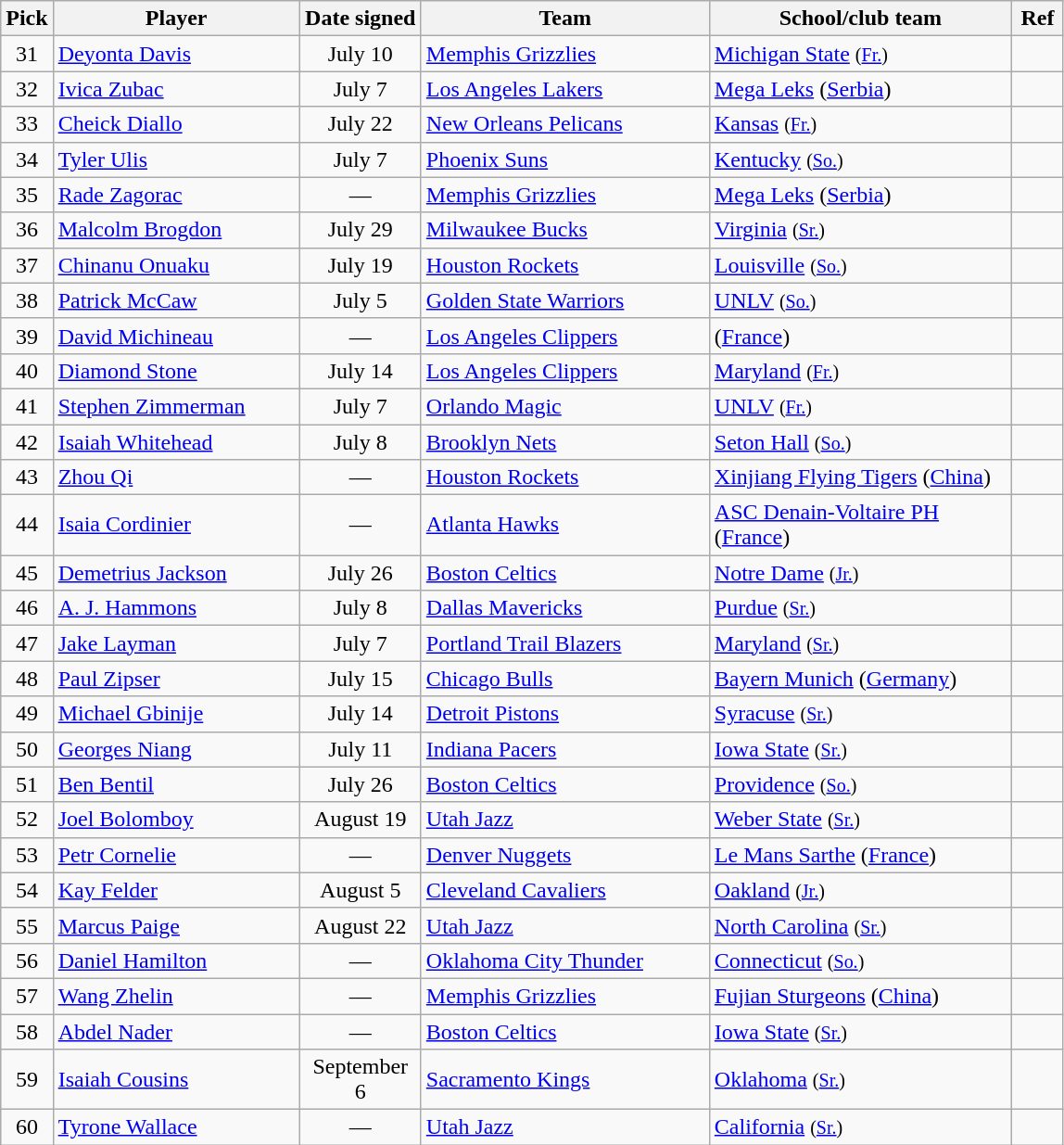<table class="wikitable sortable" style="text-align:left">
<tr>
<th style="width:30px">Pick</th>
<th style="width:170px">Player</th>
<th style="width:80px">Date signed</th>
<th style="width:200px">Team</th>
<th style="width:210px">School/club team</th>
<th class="unsortable" style="width:30px">Ref</th>
</tr>
<tr>
<td align=center>31</td>
<td><a href='#'>Deyonta Davis</a></td>
<td align=center>July 10</td>
<td><a href='#'>Memphis Grizzlies</a></td>
<td><a href='#'>Michigan State</a> <small>(<a href='#'>Fr.</a>)</small></td>
<td align=center></td>
</tr>
<tr>
<td align=center>32</td>
<td><a href='#'>Ivica Zubac</a></td>
<td align=center>July 7</td>
<td><a href='#'>Los Angeles Lakers</a></td>
<td><a href='#'>Mega Leks</a> (<a href='#'>Serbia</a>)</td>
<td align=center></td>
</tr>
<tr>
<td align=center>33</td>
<td><a href='#'>Cheick Diallo</a></td>
<td align=center>July 22</td>
<td><a href='#'>New Orleans Pelicans</a></td>
<td><a href='#'>Kansas</a> <small>(<a href='#'>Fr.</a>)</small></td>
<td align=center></td>
</tr>
<tr>
<td align=center>34</td>
<td><a href='#'>Tyler Ulis</a></td>
<td align=center>July 7</td>
<td><a href='#'>Phoenix Suns</a></td>
<td><a href='#'>Kentucky</a> <small>(<a href='#'>So.</a>)</small></td>
<td align=center></td>
</tr>
<tr>
<td align=center>35</td>
<td><a href='#'>Rade Zagorac</a></td>
<td align=center>—</td>
<td><a href='#'>Memphis Grizzlies</a></td>
<td><a href='#'>Mega Leks</a> (<a href='#'>Serbia</a>)</td>
<td align=center></td>
</tr>
<tr>
<td align=center>36</td>
<td><a href='#'>Malcolm Brogdon</a></td>
<td align=center>July 29</td>
<td><a href='#'>Milwaukee Bucks</a></td>
<td><a href='#'>Virginia</a> <small>(<a href='#'>Sr.</a>)</small></td>
<td align=center></td>
</tr>
<tr>
<td align=center>37</td>
<td><a href='#'>Chinanu Onuaku</a></td>
<td align=center>July 19</td>
<td><a href='#'>Houston Rockets</a></td>
<td><a href='#'>Louisville</a> <small>(<a href='#'>So.</a>)</small></td>
<td align=center></td>
</tr>
<tr>
<td align=center>38</td>
<td><a href='#'>Patrick McCaw</a></td>
<td align=center>July 5</td>
<td><a href='#'>Golden State Warriors</a></td>
<td><a href='#'>UNLV</a> <small>(<a href='#'>So.</a>)</small></td>
<td align=center></td>
</tr>
<tr>
<td align=center>39</td>
<td><a href='#'>David Michineau</a></td>
<td align=center>—</td>
<td><a href='#'>Los Angeles Clippers</a></td>
<td> (<a href='#'>France</a>)</td>
<td align=center></td>
</tr>
<tr>
<td align=center>40</td>
<td><a href='#'>Diamond Stone</a></td>
<td align=center>July 14</td>
<td><a href='#'>Los Angeles Clippers</a></td>
<td><a href='#'>Maryland</a> <small>(<a href='#'>Fr.</a>)</small></td>
<td align=center></td>
</tr>
<tr>
<td align=center>41</td>
<td><a href='#'>Stephen Zimmerman</a></td>
<td align=center>July 7</td>
<td><a href='#'>Orlando Magic</a></td>
<td><a href='#'>UNLV</a> <small>(<a href='#'>Fr.</a>)</small></td>
<td align=center></td>
</tr>
<tr>
<td align=center>42</td>
<td><a href='#'>Isaiah Whitehead</a></td>
<td align=center>July 8</td>
<td><a href='#'>Brooklyn Nets</a></td>
<td><a href='#'>Seton Hall</a> <small>(<a href='#'>So.</a>)</small></td>
<td align=center></td>
</tr>
<tr>
<td align=center>43</td>
<td><a href='#'>Zhou Qi</a></td>
<td align=center>—</td>
<td><a href='#'>Houston Rockets</a></td>
<td><a href='#'>Xinjiang Flying Tigers</a> (<a href='#'>China</a>)</td>
<td align=center></td>
</tr>
<tr>
<td align=center>44</td>
<td><a href='#'>Isaia Cordinier</a></td>
<td align=center>—</td>
<td><a href='#'>Atlanta Hawks</a></td>
<td><a href='#'>ASC Denain-Voltaire PH</a> (<a href='#'>France</a>)</td>
<td align=center></td>
</tr>
<tr>
<td align=center>45</td>
<td><a href='#'>Demetrius Jackson</a></td>
<td align=center>July 26</td>
<td><a href='#'>Boston Celtics</a></td>
<td><a href='#'>Notre Dame</a> <small>(<a href='#'>Jr.</a>)</small></td>
<td align="center"></td>
</tr>
<tr>
<td align=center>46</td>
<td><a href='#'>A. J. Hammons</a></td>
<td align=center>July 8</td>
<td><a href='#'>Dallas Mavericks</a></td>
<td><a href='#'>Purdue</a> <small>(<a href='#'>Sr.</a>)</small></td>
<td align=center></td>
</tr>
<tr>
<td align=center>47</td>
<td><a href='#'>Jake Layman</a></td>
<td align=center>July 7</td>
<td><a href='#'>Portland Trail Blazers</a></td>
<td><a href='#'>Maryland</a> <small>(<a href='#'>Sr.</a>)</small></td>
<td align=center></td>
</tr>
<tr>
<td align=center>48</td>
<td><a href='#'>Paul Zipser</a></td>
<td align=center>July 15</td>
<td><a href='#'>Chicago Bulls</a></td>
<td><a href='#'>Bayern Munich</a> (<a href='#'>Germany</a>)</td>
<td align=center></td>
</tr>
<tr>
<td align=center>49</td>
<td><a href='#'>Michael Gbinije</a></td>
<td align=center>July 14</td>
<td><a href='#'>Detroit Pistons</a></td>
<td><a href='#'>Syracuse</a> <small>(<a href='#'>Sr.</a>)</small></td>
<td align=center></td>
</tr>
<tr>
<td align=center>50</td>
<td><a href='#'>Georges Niang</a></td>
<td align=center>July 11</td>
<td><a href='#'>Indiana Pacers</a></td>
<td><a href='#'>Iowa State</a> <small>(<a href='#'>Sr.</a>)</small></td>
<td align=center></td>
</tr>
<tr>
<td align=center>51</td>
<td><a href='#'>Ben Bentil</a></td>
<td align=center>July 26</td>
<td><a href='#'>Boston Celtics</a></td>
<td><a href='#'>Providence</a> <small>(<a href='#'>So.</a>)</small></td>
<td align=center></td>
</tr>
<tr>
<td align=center>52</td>
<td><a href='#'>Joel Bolomboy</a></td>
<td align=center>August 19</td>
<td><a href='#'>Utah Jazz</a></td>
<td><a href='#'>Weber State</a> <small>(<a href='#'>Sr.</a>)</small></td>
<td align=center></td>
</tr>
<tr>
<td align=center>53</td>
<td><a href='#'>Petr Cornelie</a></td>
<td align=center>—</td>
<td><a href='#'>Denver Nuggets</a></td>
<td><a href='#'>Le Mans Sarthe</a> (<a href='#'>France</a>)</td>
<td align=center></td>
</tr>
<tr>
<td align=center>54</td>
<td><a href='#'>Kay Felder</a></td>
<td align=center>August 5</td>
<td><a href='#'>Cleveland Cavaliers</a></td>
<td><a href='#'>Oakland</a> <small>(<a href='#'>Jr.</a>)</small></td>
<td align=center></td>
</tr>
<tr>
<td align=center>55</td>
<td><a href='#'>Marcus Paige</a></td>
<td align=center>August 22</td>
<td><a href='#'>Utah Jazz</a></td>
<td><a href='#'>North Carolina</a> <small>(<a href='#'>Sr.</a>)</small></td>
<td align=center></td>
</tr>
<tr>
<td align=center>56</td>
<td><a href='#'>Daniel Hamilton</a></td>
<td align=center>—</td>
<td><a href='#'>Oklahoma City Thunder</a></td>
<td><a href='#'>Connecticut</a> <small>(<a href='#'>So.</a>)</small></td>
<td></td>
</tr>
<tr>
<td align=center>57</td>
<td><a href='#'>Wang Zhelin</a></td>
<td align=center>—</td>
<td><a href='#'>Memphis Grizzlies</a></td>
<td><a href='#'>Fujian Sturgeons</a> (<a href='#'>China</a>)</td>
<td align=center></td>
</tr>
<tr>
<td align=center>58</td>
<td><a href='#'>Abdel Nader</a></td>
<td align=center>—</td>
<td><a href='#'>Boston Celtics</a></td>
<td><a href='#'>Iowa State</a> <small>(<a href='#'>Sr.</a>)</small></td>
<td align=center></td>
</tr>
<tr>
<td align=center>59</td>
<td><a href='#'>Isaiah Cousins</a></td>
<td align=center>September 6</td>
<td><a href='#'>Sacramento Kings</a></td>
<td><a href='#'>Oklahoma</a> <small>(<a href='#'>Sr.</a>)</small></td>
<td align=center></td>
</tr>
<tr>
<td align=center>60</td>
<td><a href='#'>Tyrone Wallace</a></td>
<td align=center>—</td>
<td><a href='#'>Utah Jazz</a></td>
<td><a href='#'>California</a> <small>(<a href='#'>Sr.</a>)</small></td>
<td></td>
</tr>
</table>
